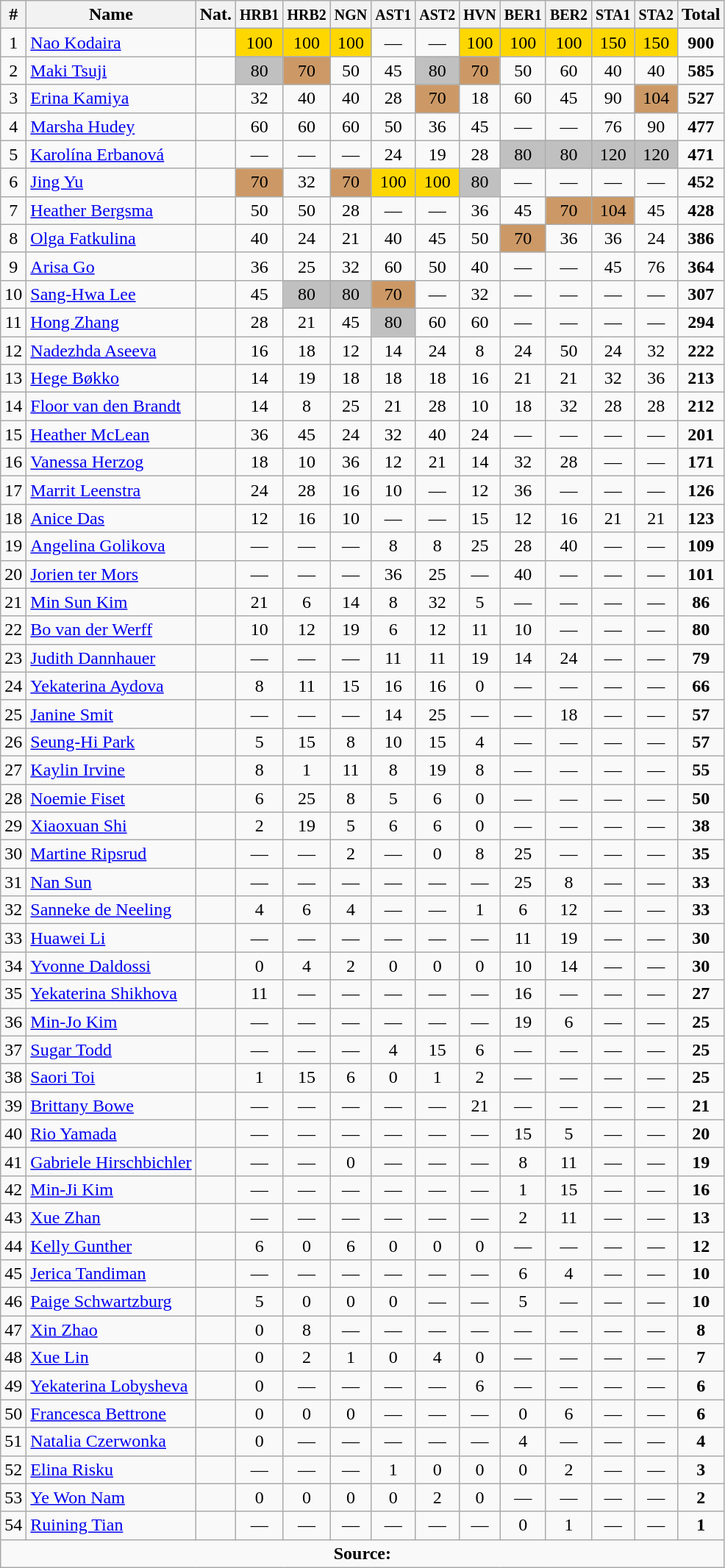<table class="wikitable sortable" style="text-align:center;">
<tr>
<th>#</th>
<th>Name</th>
<th>Nat.</th>
<th><small>HRB1</small></th>
<th><small>HRB2</small></th>
<th><small>NGN</small></th>
<th><small>AST1</small></th>
<th><small>AST2</small></th>
<th><small>HVN</small></th>
<th><small>BER1</small></th>
<th><small>BER2</small></th>
<th><small>STA1</small></th>
<th><small>STA2</small></th>
<th>Total</th>
</tr>
<tr>
<td>1</td>
<td align=left><a href='#'>Nao Kodaira</a></td>
<td></td>
<td bgcolor=gold>100</td>
<td bgcolor=gold>100</td>
<td bgcolor=gold>100</td>
<td>—</td>
<td>—</td>
<td bgcolor=gold>100</td>
<td bgcolor=gold>100</td>
<td bgcolor=gold>100</td>
<td bgcolor=gold>150</td>
<td bgcolor=gold>150</td>
<td><strong>900</strong></td>
</tr>
<tr>
<td>2</td>
<td align=left><a href='#'>Maki Tsuji</a></td>
<td></td>
<td bgcolor=silver>80</td>
<td bgcolor=cc9966>70</td>
<td>50</td>
<td>45</td>
<td bgcolor=silver>80</td>
<td bgcolor=cc9966>70</td>
<td>50</td>
<td>60</td>
<td>40</td>
<td>40</td>
<td><strong>585</strong></td>
</tr>
<tr>
<td>3</td>
<td align=left><a href='#'>Erina Kamiya</a></td>
<td></td>
<td>32</td>
<td>40</td>
<td>40</td>
<td>28</td>
<td bgcolor=cc9966>70</td>
<td>18</td>
<td>60</td>
<td>45</td>
<td>90</td>
<td bgcolor=cc9966>104</td>
<td><strong>527</strong></td>
</tr>
<tr>
<td>4</td>
<td align=left><a href='#'>Marsha Hudey</a></td>
<td></td>
<td>60</td>
<td>60</td>
<td>60</td>
<td>50</td>
<td>36</td>
<td>45</td>
<td>—</td>
<td>—</td>
<td>76</td>
<td>90</td>
<td><strong>477</strong></td>
</tr>
<tr>
<td>5</td>
<td align=left><a href='#'>Karolína Erbanová</a></td>
<td></td>
<td>—</td>
<td>—</td>
<td>—</td>
<td>24</td>
<td>19</td>
<td>28</td>
<td bgcolor=silver>80</td>
<td bgcolor=silver>80</td>
<td bgcolor=silver>120</td>
<td bgcolor=silver>120</td>
<td><strong>471</strong></td>
</tr>
<tr>
<td>6</td>
<td align=left><a href='#'>Jing Yu</a></td>
<td></td>
<td bgcolor=cc9966>70</td>
<td>32</td>
<td bgcolor=cc9966>70</td>
<td bgcolor=gold>100</td>
<td bgcolor=gold>100</td>
<td bgcolor=silver>80</td>
<td>—</td>
<td>—</td>
<td>—</td>
<td>—</td>
<td><strong>452</strong></td>
</tr>
<tr>
<td>7</td>
<td align=left><a href='#'>Heather Bergsma</a></td>
<td></td>
<td>50</td>
<td>50</td>
<td>28</td>
<td>—</td>
<td>—</td>
<td>36</td>
<td>45</td>
<td bgcolor=cc9966>70</td>
<td bgcolor=cc9966>104</td>
<td>45</td>
<td><strong>428</strong></td>
</tr>
<tr>
<td>8</td>
<td align=left><a href='#'>Olga Fatkulina</a></td>
<td></td>
<td>40</td>
<td>24</td>
<td>21</td>
<td>40</td>
<td>45</td>
<td>50</td>
<td bgcolor=cc9966>70</td>
<td>36</td>
<td>36</td>
<td>24</td>
<td><strong>386</strong></td>
</tr>
<tr>
<td>9</td>
<td align=left><a href='#'>Arisa Go</a></td>
<td></td>
<td>36</td>
<td>25</td>
<td>32</td>
<td>60</td>
<td>50</td>
<td>40</td>
<td>—</td>
<td>—</td>
<td>45</td>
<td>76</td>
<td><strong>364</strong></td>
</tr>
<tr>
<td>10</td>
<td align=left><a href='#'>Sang-Hwa Lee</a></td>
<td></td>
<td>45</td>
<td bgcolor=silver>80</td>
<td bgcolor=silver>80</td>
<td bgcolor=cc9966>70</td>
<td>—</td>
<td>32</td>
<td>—</td>
<td>—</td>
<td>—</td>
<td>—</td>
<td><strong>307</strong></td>
</tr>
<tr>
<td>11</td>
<td align=left><a href='#'>Hong Zhang</a></td>
<td></td>
<td>28</td>
<td>21</td>
<td>45</td>
<td bgcolor=silver>80</td>
<td>60</td>
<td>60</td>
<td>—</td>
<td>—</td>
<td>—</td>
<td>—</td>
<td><strong>294</strong></td>
</tr>
<tr>
<td>12</td>
<td align=left><a href='#'>Nadezhda Aseeva</a></td>
<td></td>
<td>16</td>
<td>18</td>
<td>12</td>
<td>14</td>
<td>24</td>
<td>8</td>
<td>24</td>
<td>50</td>
<td>24</td>
<td>32</td>
<td><strong>222</strong></td>
</tr>
<tr>
<td>13</td>
<td align=left><a href='#'>Hege Bøkko</a></td>
<td></td>
<td>14</td>
<td>19</td>
<td>18</td>
<td>18</td>
<td>18</td>
<td>16</td>
<td>21</td>
<td>21</td>
<td>32</td>
<td>36</td>
<td><strong>213</strong></td>
</tr>
<tr>
<td>14</td>
<td align=left><a href='#'>Floor van den Brandt</a></td>
<td></td>
<td>14</td>
<td>8</td>
<td>25</td>
<td>21</td>
<td>28</td>
<td>10</td>
<td>18</td>
<td>32</td>
<td>28</td>
<td>28</td>
<td><strong>212</strong></td>
</tr>
<tr>
<td>15</td>
<td align=left><a href='#'>Heather McLean</a></td>
<td></td>
<td>36</td>
<td>45</td>
<td>24</td>
<td>32</td>
<td>40</td>
<td>24</td>
<td>—</td>
<td>—</td>
<td>—</td>
<td>—</td>
<td><strong>201</strong></td>
</tr>
<tr>
<td>16</td>
<td align=left><a href='#'>Vanessa Herzog</a></td>
<td></td>
<td>18</td>
<td>10</td>
<td>36</td>
<td>12</td>
<td>21</td>
<td>14</td>
<td>32</td>
<td>28</td>
<td>—</td>
<td>—</td>
<td><strong>171</strong></td>
</tr>
<tr>
<td>17</td>
<td align=left><a href='#'>Marrit Leenstra</a></td>
<td></td>
<td>24</td>
<td>28</td>
<td>16</td>
<td>10</td>
<td>—</td>
<td>12</td>
<td>36</td>
<td>—</td>
<td>—</td>
<td>—</td>
<td><strong>126</strong></td>
</tr>
<tr>
<td>18</td>
<td align=left><a href='#'>Anice Das</a></td>
<td></td>
<td>12</td>
<td>16</td>
<td>10</td>
<td>—</td>
<td>—</td>
<td>15</td>
<td>12</td>
<td>16</td>
<td>21</td>
<td>21</td>
<td><strong>123</strong></td>
</tr>
<tr>
<td>19</td>
<td align=left><a href='#'>Angelina Golikova</a></td>
<td></td>
<td>—</td>
<td>—</td>
<td>—</td>
<td>8</td>
<td>8</td>
<td>25</td>
<td>28</td>
<td>40</td>
<td>—</td>
<td>—</td>
<td><strong>109</strong></td>
</tr>
<tr>
<td>20</td>
<td align=left><a href='#'>Jorien ter Mors</a></td>
<td></td>
<td>—</td>
<td>—</td>
<td>—</td>
<td>36</td>
<td>25</td>
<td>—</td>
<td>40</td>
<td>—</td>
<td>—</td>
<td>—</td>
<td><strong>101</strong></td>
</tr>
<tr>
<td>21</td>
<td align=left><a href='#'>Min Sun Kim</a></td>
<td></td>
<td>21</td>
<td>6</td>
<td>14</td>
<td>8</td>
<td>32</td>
<td>5</td>
<td>—</td>
<td>—</td>
<td>—</td>
<td>—</td>
<td><strong>86</strong></td>
</tr>
<tr>
<td>22</td>
<td align=left><a href='#'>Bo van der Werff</a></td>
<td></td>
<td>10</td>
<td>12</td>
<td>19</td>
<td>6</td>
<td>12</td>
<td>11</td>
<td>10</td>
<td>—</td>
<td>—</td>
<td>—</td>
<td><strong>80</strong></td>
</tr>
<tr>
<td>23</td>
<td align=left><a href='#'>Judith Dannhauer</a></td>
<td></td>
<td>—</td>
<td>—</td>
<td>—</td>
<td>11</td>
<td>11</td>
<td>19</td>
<td>14</td>
<td>24</td>
<td>—</td>
<td>—</td>
<td><strong>79</strong></td>
</tr>
<tr>
<td>24</td>
<td align=left><a href='#'>Yekaterina Aydova</a></td>
<td></td>
<td>8</td>
<td>11</td>
<td>15</td>
<td>16</td>
<td>16</td>
<td>0</td>
<td>—</td>
<td>—</td>
<td>—</td>
<td>—</td>
<td><strong>66</strong></td>
</tr>
<tr>
<td>25</td>
<td align=left><a href='#'>Janine Smit</a></td>
<td></td>
<td>—</td>
<td>—</td>
<td>—</td>
<td>14</td>
<td>25</td>
<td>—</td>
<td>—</td>
<td>18</td>
<td>—</td>
<td>—</td>
<td><strong>57</strong></td>
</tr>
<tr>
<td>26</td>
<td align=left><a href='#'>Seung-Hi Park</a></td>
<td></td>
<td>5</td>
<td>15</td>
<td>8</td>
<td>10</td>
<td>15</td>
<td>4</td>
<td>—</td>
<td>—</td>
<td>—</td>
<td>—</td>
<td><strong>57</strong></td>
</tr>
<tr>
<td>27</td>
<td align=left><a href='#'>Kaylin Irvine</a></td>
<td></td>
<td>8</td>
<td>1</td>
<td>11</td>
<td>8</td>
<td>19</td>
<td>8</td>
<td>—</td>
<td>—</td>
<td>—</td>
<td>—</td>
<td><strong>55</strong></td>
</tr>
<tr>
<td>28</td>
<td align=left><a href='#'>Noemie Fiset</a></td>
<td></td>
<td>6</td>
<td>25</td>
<td>8</td>
<td>5</td>
<td>6</td>
<td>0</td>
<td>—</td>
<td>—</td>
<td>—</td>
<td>—</td>
<td><strong>50</strong></td>
</tr>
<tr>
<td>29</td>
<td align=left><a href='#'>Xiaoxuan Shi</a></td>
<td></td>
<td>2</td>
<td>19</td>
<td>5</td>
<td>6</td>
<td>6</td>
<td>0</td>
<td>—</td>
<td>—</td>
<td>—</td>
<td>—</td>
<td><strong>38</strong></td>
</tr>
<tr>
<td>30</td>
<td align=left><a href='#'>Martine Ripsrud</a></td>
<td></td>
<td>—</td>
<td>—</td>
<td>2</td>
<td>—</td>
<td>0</td>
<td>8</td>
<td>25</td>
<td>—</td>
<td>—</td>
<td>—</td>
<td><strong>35</strong></td>
</tr>
<tr>
<td>31</td>
<td align=left><a href='#'>Nan Sun</a></td>
<td></td>
<td>—</td>
<td>—</td>
<td>—</td>
<td>—</td>
<td>—</td>
<td>—</td>
<td>25</td>
<td>8</td>
<td>—</td>
<td>—</td>
<td><strong>33</strong></td>
</tr>
<tr>
<td>32</td>
<td align=left><a href='#'>Sanneke de Neeling</a></td>
<td></td>
<td>4</td>
<td>6</td>
<td>4</td>
<td>—</td>
<td>—</td>
<td>1</td>
<td>6</td>
<td>12</td>
<td>—</td>
<td>—</td>
<td><strong>33</strong></td>
</tr>
<tr>
<td>33</td>
<td align=left><a href='#'>Huawei Li</a></td>
<td></td>
<td>—</td>
<td>—</td>
<td>—</td>
<td>—</td>
<td>—</td>
<td>—</td>
<td>11</td>
<td>19</td>
<td>—</td>
<td>—</td>
<td><strong>30</strong></td>
</tr>
<tr>
<td>34</td>
<td align=left><a href='#'>Yvonne Daldossi</a></td>
<td></td>
<td>0</td>
<td>4</td>
<td>2</td>
<td>0</td>
<td>0</td>
<td>0</td>
<td>10</td>
<td>14</td>
<td>—</td>
<td>—</td>
<td><strong>30</strong></td>
</tr>
<tr>
<td>35</td>
<td align=left><a href='#'>Yekaterina Shikhova</a></td>
<td></td>
<td>11</td>
<td>—</td>
<td>—</td>
<td>—</td>
<td>—</td>
<td>—</td>
<td>16</td>
<td>—</td>
<td>—</td>
<td>—</td>
<td><strong>27</strong></td>
</tr>
<tr>
<td>36</td>
<td align=left><a href='#'>Min-Jo Kim</a></td>
<td></td>
<td>—</td>
<td>—</td>
<td>—</td>
<td>—</td>
<td>—</td>
<td>—</td>
<td>19</td>
<td>6</td>
<td>—</td>
<td>—</td>
<td><strong>25</strong></td>
</tr>
<tr>
<td>37</td>
<td align=left><a href='#'>Sugar Todd</a></td>
<td></td>
<td>—</td>
<td>—</td>
<td>—</td>
<td>4</td>
<td>15</td>
<td>6</td>
<td>—</td>
<td>—</td>
<td>—</td>
<td>—</td>
<td><strong>25</strong></td>
</tr>
<tr>
<td>38</td>
<td align=left><a href='#'>Saori Toi</a></td>
<td></td>
<td>1</td>
<td>15</td>
<td>6</td>
<td>0</td>
<td>1</td>
<td>2</td>
<td>—</td>
<td>—</td>
<td>—</td>
<td>—</td>
<td><strong>25</strong></td>
</tr>
<tr>
<td>39</td>
<td align=left><a href='#'>Brittany Bowe</a></td>
<td></td>
<td>—</td>
<td>—</td>
<td>—</td>
<td>—</td>
<td>—</td>
<td>21</td>
<td>—</td>
<td>—</td>
<td>—</td>
<td>—</td>
<td><strong>21</strong></td>
</tr>
<tr>
<td>40</td>
<td align=left><a href='#'>Rio Yamada</a></td>
<td></td>
<td>—</td>
<td>—</td>
<td>—</td>
<td>—</td>
<td>—</td>
<td>—</td>
<td>15</td>
<td>5</td>
<td>—</td>
<td>—</td>
<td><strong>20</strong></td>
</tr>
<tr>
<td>41</td>
<td align=left><a href='#'>Gabriele Hirschbichler</a></td>
<td></td>
<td>—</td>
<td>—</td>
<td>0</td>
<td>—</td>
<td>—</td>
<td>—</td>
<td>8</td>
<td>11</td>
<td>—</td>
<td>—</td>
<td><strong>19</strong></td>
</tr>
<tr>
<td>42</td>
<td align=left><a href='#'>Min-Ji Kim</a></td>
<td></td>
<td>—</td>
<td>—</td>
<td>—</td>
<td>—</td>
<td>—</td>
<td>—</td>
<td>1</td>
<td>15</td>
<td>—</td>
<td>—</td>
<td><strong>16</strong></td>
</tr>
<tr>
<td>43</td>
<td align=left><a href='#'>Xue Zhan</a></td>
<td></td>
<td>—</td>
<td>—</td>
<td>—</td>
<td>—</td>
<td>—</td>
<td>—</td>
<td>2</td>
<td>11</td>
<td>—</td>
<td>—</td>
<td><strong>13</strong></td>
</tr>
<tr>
<td>44</td>
<td align=left><a href='#'>Kelly Gunther</a></td>
<td></td>
<td>6</td>
<td>0</td>
<td>6</td>
<td>0</td>
<td>0</td>
<td>0</td>
<td>—</td>
<td>—</td>
<td>—</td>
<td>—</td>
<td><strong>12</strong></td>
</tr>
<tr>
<td>45</td>
<td align=left><a href='#'>Jerica Tandiman</a></td>
<td></td>
<td>—</td>
<td>—</td>
<td>—</td>
<td>—</td>
<td>—</td>
<td>—</td>
<td>6</td>
<td>4</td>
<td>—</td>
<td>—</td>
<td><strong>10</strong></td>
</tr>
<tr>
<td>46</td>
<td align=left><a href='#'>Paige Schwartzburg</a></td>
<td></td>
<td>5</td>
<td>0</td>
<td>0</td>
<td>0</td>
<td>—</td>
<td>—</td>
<td>5</td>
<td>—</td>
<td>—</td>
<td>—</td>
<td><strong>10</strong></td>
</tr>
<tr>
<td>47</td>
<td align=left><a href='#'>Xin Zhao</a></td>
<td></td>
<td>0</td>
<td>8</td>
<td>—</td>
<td>—</td>
<td>—</td>
<td>—</td>
<td>—</td>
<td>—</td>
<td>—</td>
<td>—</td>
<td><strong>8</strong></td>
</tr>
<tr>
<td>48</td>
<td align=left><a href='#'>Xue Lin</a></td>
<td></td>
<td>0</td>
<td>2</td>
<td>1</td>
<td>0</td>
<td>4</td>
<td>0</td>
<td>—</td>
<td>—</td>
<td>—</td>
<td>—</td>
<td><strong>7</strong></td>
</tr>
<tr>
<td>49</td>
<td align=left><a href='#'>Yekaterina Lobysheva</a></td>
<td></td>
<td>0</td>
<td>—</td>
<td>—</td>
<td>—</td>
<td>—</td>
<td>6</td>
<td>—</td>
<td>—</td>
<td>—</td>
<td>—</td>
<td><strong>6</strong></td>
</tr>
<tr>
<td>50</td>
<td align=left><a href='#'>Francesca Bettrone</a></td>
<td></td>
<td>0</td>
<td>0</td>
<td>0</td>
<td>—</td>
<td>—</td>
<td>—</td>
<td>0</td>
<td>6</td>
<td>—</td>
<td>—</td>
<td><strong>6</strong></td>
</tr>
<tr>
<td>51</td>
<td align=left><a href='#'>Natalia Czerwonka</a></td>
<td></td>
<td>0</td>
<td>—</td>
<td>—</td>
<td>—</td>
<td>—</td>
<td>—</td>
<td>4</td>
<td>—</td>
<td>—</td>
<td>—</td>
<td><strong>4</strong></td>
</tr>
<tr>
<td>52</td>
<td align=left><a href='#'>Elina Risku</a></td>
<td></td>
<td>—</td>
<td>—</td>
<td>—</td>
<td>1</td>
<td>0</td>
<td>0</td>
<td>0</td>
<td>2</td>
<td>—</td>
<td>—</td>
<td><strong>3</strong></td>
</tr>
<tr>
<td>53</td>
<td align=left><a href='#'>Ye Won Nam</a></td>
<td></td>
<td>0</td>
<td>0</td>
<td>0</td>
<td>0</td>
<td>2</td>
<td>0</td>
<td>—</td>
<td>—</td>
<td>—</td>
<td>—</td>
<td><strong>2</strong></td>
</tr>
<tr>
<td>54</td>
<td align=left><a href='#'>Ruining Tian</a></td>
<td></td>
<td>—</td>
<td>—</td>
<td>—</td>
<td>—</td>
<td>—</td>
<td>—</td>
<td>0</td>
<td>1</td>
<td>—</td>
<td>—</td>
<td><strong>1</strong></td>
</tr>
<tr>
<td colspan=14><strong>Source:</strong> </td>
</tr>
</table>
